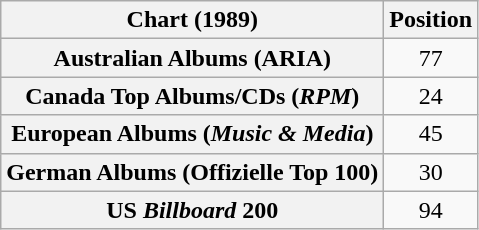<table class="wikitable sortable plainrowheaders" style="text-align:center">
<tr>
<th scope="col">Chart (1989)</th>
<th scope="col">Position</th>
</tr>
<tr>
<th scope="row">Australian Albums (ARIA)</th>
<td>77</td>
</tr>
<tr>
<th scope="row">Canada Top Albums/CDs (<em>RPM</em>)</th>
<td>24</td>
</tr>
<tr>
<th scope="row">European Albums (<em>Music & Media</em>)</th>
<td>45</td>
</tr>
<tr>
<th scope="row">German Albums (Offizielle Top 100)</th>
<td>30</td>
</tr>
<tr>
<th scope="row">US <em>Billboard</em> 200</th>
<td>94</td>
</tr>
</table>
